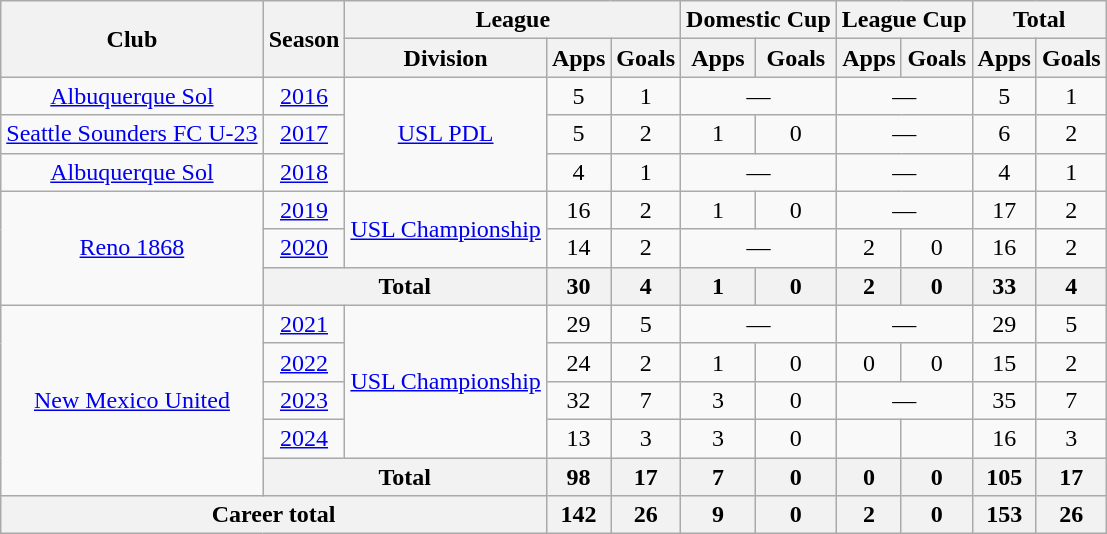<table class="wikitable" style="text-align:center">
<tr>
<th rowspan="2">Club</th>
<th rowspan="2">Season</th>
<th colspan="3">League</th>
<th colspan="2">Domestic Cup</th>
<th colspan="2">League Cup</th>
<th colspan="2">Total</th>
</tr>
<tr>
<th>Division</th>
<th>Apps</th>
<th>Goals</th>
<th>Apps</th>
<th>Goals</th>
<th>Apps</th>
<th>Goals</th>
<th>Apps</th>
<th>Goals</th>
</tr>
<tr>
<td><a href='#'>Albuquerque Sol</a></td>
<td><a href='#'>2016</a></td>
<td rowspan="3"><a href='#'>USL PDL</a></td>
<td>5</td>
<td>1</td>
<td colspan="2">—</td>
<td colspan="2">—</td>
<td>5</td>
<td>1</td>
</tr>
<tr>
<td><a href='#'>Seattle Sounders FC U-23</a></td>
<td><a href='#'>2017</a></td>
<td>5</td>
<td>2</td>
<td>1</td>
<td>0</td>
<td colspan="2">—</td>
<td>6</td>
<td>2</td>
</tr>
<tr>
<td><a href='#'>Albuquerque Sol</a></td>
<td><a href='#'>2018</a></td>
<td>4</td>
<td>1</td>
<td colspan="2">—</td>
<td colspan="2">—</td>
<td>4</td>
<td>1</td>
</tr>
<tr>
<td rowspan="3"><a href='#'>Reno 1868</a></td>
<td><a href='#'>2019</a></td>
<td rowspan="2"><a href='#'>USL Championship</a></td>
<td>16</td>
<td>2</td>
<td>1</td>
<td>0</td>
<td colspan="2">—</td>
<td>17</td>
<td>2</td>
</tr>
<tr>
<td><a href='#'>2020</a></td>
<td>14</td>
<td>2</td>
<td colspan="2">—</td>
<td>2</td>
<td>0</td>
<td>16</td>
<td>2</td>
</tr>
<tr>
<th colspan="2">Total</th>
<th>30</th>
<th>4</th>
<th>1</th>
<th>0</th>
<th>2</th>
<th>0</th>
<th>33</th>
<th>4</th>
</tr>
<tr>
<td rowspan="5"><a href='#'>New Mexico United</a></td>
<td><a href='#'>2021</a></td>
<td rowspan="4"><a href='#'>USL Championship</a></td>
<td>29</td>
<td>5</td>
<td colspan="2">—</td>
<td colspan="2">—</td>
<td>29</td>
<td>5</td>
</tr>
<tr>
<td><a href='#'>2022</a></td>
<td>24</td>
<td>2</td>
<td>1</td>
<td>0</td>
<td>0</td>
<td>0</td>
<td>15</td>
<td>2</td>
</tr>
<tr>
<td><a href='#'>2023</a></td>
<td>32</td>
<td>7</td>
<td>3</td>
<td>0</td>
<td colspan="2">—</td>
<td>35</td>
<td>7</td>
</tr>
<tr>
<td><a href='#'>2024</a></td>
<td>13</td>
<td>3</td>
<td>3</td>
<td>0</td>
<td></td>
<td></td>
<td>16</td>
<td>3</td>
</tr>
<tr>
<th colspan="2">Total</th>
<th>98</th>
<th>17</th>
<th>7</th>
<th>0</th>
<th>0</th>
<th>0</th>
<th>105</th>
<th>17</th>
</tr>
<tr>
<th colspan="3">Career total</th>
<th>142</th>
<th>26</th>
<th>9</th>
<th>0</th>
<th>2</th>
<th>0</th>
<th>153</th>
<th>26</th>
</tr>
</table>
